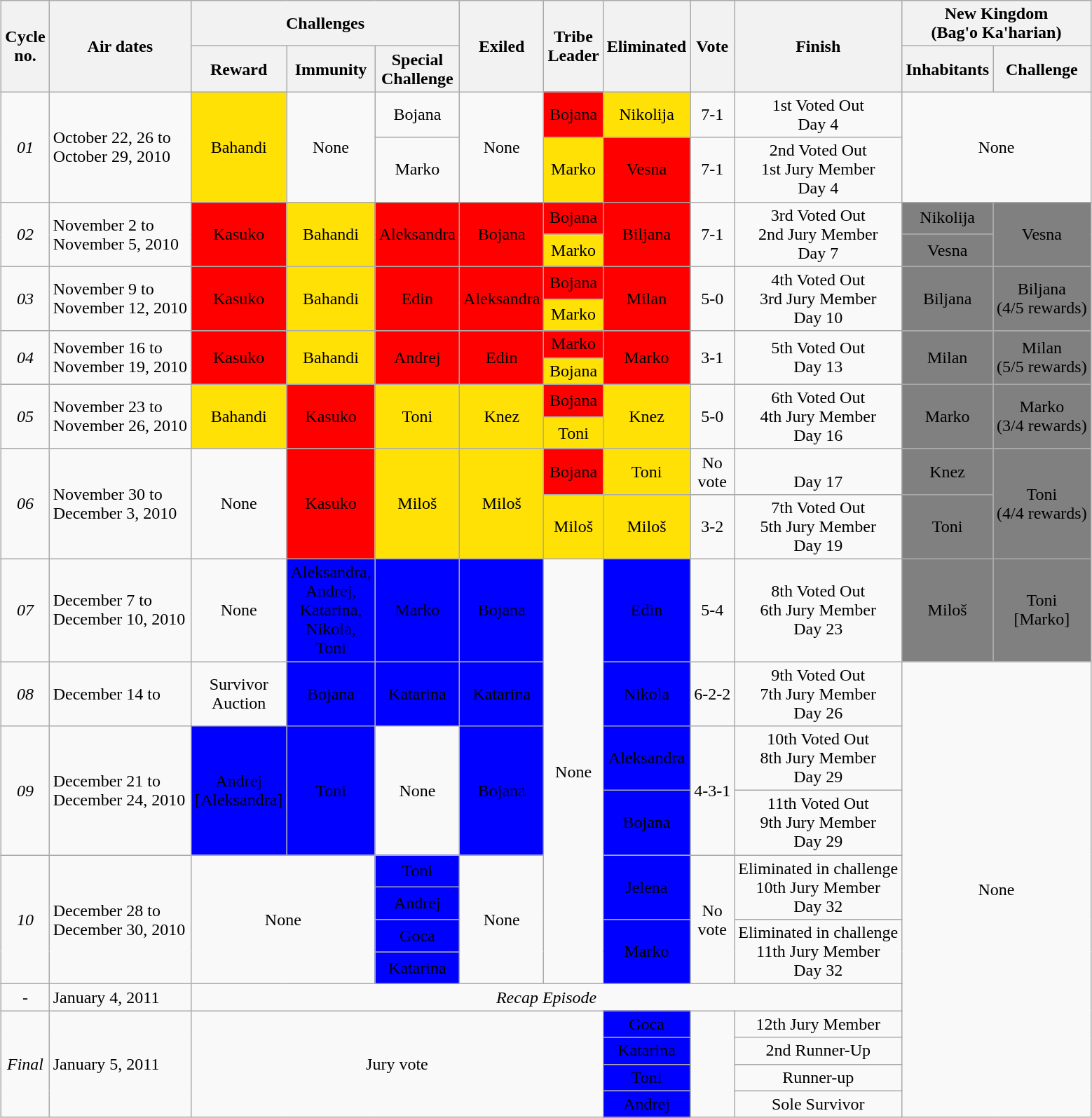<table class="wikitable" style="margin:auto;">
<tr>
<th bgcolor="gray" rowspan="2">Cycle<br>no.</th>
<th bgcolor="gray" rowspan="2">Air dates</th>
<th bgcolor="gray" colspan="3">Challenges</th>
<th bgcolor="gray" rowspan="2">Exiled</th>
<th bgcolor="gray" rowspan="2">Tribe<br>Leader</th>
<th bgcolor="gray" rowspan="2">Eliminated</th>
<th bgcolor="gray" rowspan="2">Vote</th>
<th bgcolor="gray" rowspan="2">Finish</th>
<th bgcolor="gray" colspan="2">New Kingdom<br>(Bag'o Ka'harian)</th>
</tr>
<tr>
<th bgcolor="gray">Reward</th>
<th bgcolor="gray">Immunity</th>
<th bgcolor="gray">Special<br>Challenge</th>
<th bgcolor="gray">Inhabitants</th>
<th bgcolor="gray">Challenge</th>
</tr>
<tr>
<td align="center" rowspan="2"><em>01</em></td>
<td rowspan="2">October 22, 26 to<br>October 29, 2010</td>
<td align="center" rowspan="2" bgcolor="#FFE105">Bahandi</td>
<td align="center" rowspan="2">None</td>
<td align="center">Bojana</td>
<td align="center" rowspan="2">None</td>
<td align="center" bgcolor="red"><span>Bojana</span></td>
<td align="center" bgcolor="#FFE105">Nikolija</td>
<td align="center">7-1</td>
<td align="center">1st Voted Out<br>Day 4</td>
<td align="center" rowspan="2" colspan="2">None</td>
</tr>
<tr>
<td align="center">Marko</td>
<td align="center" bgcolor="#FFE105">Marko</td>
<td align="center" bgcolor="red"><span>Vesna</span></td>
<td align="center">7-1</td>
<td align="center">2nd Voted Out<br>1st Jury Member<br>Day 4</td>
</tr>
<tr>
<td align="center" rowspan="2"><em>02</em></td>
<td rowspan="2">November 2 to<br>November 5, 2010</td>
<td align="center" rowspan="2" bgcolor="red"><span>Kasuko</span></td>
<td align="center" rowspan="2" bgcolor="#FFE105">Bahandi</td>
<td align="center" rowspan="2" bgcolor="red"><span>Aleksandra</span></td>
<td align="center" rowspan="2" bgcolor="red"><span>Bojana</span></td>
<td align="center" bgcolor="red"><span>Bojana</span></td>
<td align="center" rowspan="2" bgcolor="red"><span>Biljana</span></td>
<td align="center" rowspan="2">7-1</td>
<td align="center" rowspan="2">3rd Voted Out<br>2nd Jury Member<br>Day 7</td>
<td align="center" bgcolor="gray">Nikolija</td>
<td align="center" rowspan="2" bgcolor="gray">Vesna<br></td>
</tr>
<tr>
<td align="center" bgcolor="#FFE105">Marko</td>
<td align="center" bgcolor="gray">Vesna</td>
</tr>
<tr>
<td align="center" rowspan="2"><em>03</em></td>
<td rowspan="2">November 9 to<br>November 12, 2010</td>
<td align="center" rowspan="2" bgcolor="red"><span>Kasuko</span></td>
<td align="center" rowspan="2" bgcolor="#FFE105">Bahandi</td>
<td align="center" rowspan="2" bgcolor="red"><span>Edin</span></td>
<td align="center" rowspan="2" bgcolor="red"><span>Aleksandra</span></td>
<td align="center" bgcolor="red"><span>Bojana</span></td>
<td align="center" rowspan="2" bgcolor="red"><span>Milan</span></td>
<td align="center" rowspan="2">5-0</td>
<td align="center" rowspan="2">4th Voted Out<br>3rd Jury Member<br>Day 10</td>
<td align="center" rowspan="2" bgcolor="gray">Biljana</td>
<td align="center" rowspan="2" bgcolor="gray">Biljana<br>(4/5 rewards)</td>
</tr>
<tr>
<td align="center" bgcolor="#FFE105">Marko</td>
</tr>
<tr>
<td align="center" rowspan="2"><em>04</em></td>
<td rowspan="2">November 16 to<br>November 19, 2010</td>
<td align="center" rowspan="2" bgcolor="red"><span>Kasuko</span></td>
<td align="center" rowspan="2" bgcolor="#FFE105">Bahandi</td>
<td align="center" rowspan="2" bgcolor="red"><span>Andrej</span></td>
<td align="center" rowspan="2" bgcolor="red"><span>Edin</span></td>
<td align="center" bgcolor="red"><span>Marko</span></td>
<td align="center" rowspan="2" bgcolor="red"><span>Marko</span></td>
<td align="center" rowspan="2">3-1</td>
<td align="center" rowspan="2">5th Voted Out<br>Day 13</td>
<td align="center" rowspan="2" bgcolor="gray">Milan</td>
<td align="center" rowspan="2" bgcolor="gray">Milan<br>(5/5 rewards)</td>
</tr>
<tr>
<td align="center" bgcolor="#FFE105">Bojana</td>
</tr>
<tr>
<td align="center" rowspan="2"><em>05</em></td>
<td rowspan="2">November 23 to<br>November 26, 2010</td>
<td align="center" rowspan="2" bgcolor="#FFE105">Bahandi</td>
<td align="center" rowspan="2" bgcolor="red"><span>Kasuko</span></td>
<td align="center" rowspan="2" bgcolor="#FFE105">Toni</td>
<td align="center" rowspan="2" bgcolor="#FFE105">Knez</td>
<td align="center" bgcolor="red"><span>Bojana</span></td>
<td align="center" rowspan="2" bgcolor="#FFE105">Knez</td>
<td align="center" rowspan="2">5-0</td>
<td align="center" rowspan="2">6th Voted Out<br>4th Jury Member<br>Day 16</td>
<td align="center" rowspan="2" bgcolor="gray">Marko</td>
<td align="center" rowspan="2" bgcolor="gray">Marko<br>(3/4 rewards)</td>
</tr>
<tr>
<td align="center" bgcolor="#FFE105">Toni</td>
</tr>
<tr>
<td align="center" rowspan="2"><em>06</em></td>
<td rowspan="2">November 30 to<br>December 3, 2010</td>
<td align="center" rowspan="2">None</td>
<td align="center" rowspan="2" bgcolor="red"><span>Kasuko</span></td>
<td align="center" rowspan="2" bgcolor="#FFE105">Miloš</td>
<td align="center" rowspan="2" bgcolor="#FFE105">Miloš</td>
<td align="center" bgcolor="red"><span>Bojana</span></td>
<td align="center" bgcolor="#FFE105">Toni</td>
<td align="center">No<br>vote</td>
<td align="center"><br>Day 17</td>
<td align="center" bgcolor="gray">Knez</td>
<td align="center" rowspan="2" bgcolor="gray">Toni<br>(4/4 rewards)</td>
</tr>
<tr>
<td align="center" bgcolor="#FFE105">Miloš</td>
<td align="center" bgcolor="#FFE105">Miloš</td>
<td align="center">3-2</td>
<td align="center">7th Voted Out<br>5th Jury Member<br>Day 19</td>
<td align="center" bgcolor="gray">Toni</td>
</tr>
<tr>
<td align="center"><em>07</em></td>
<td>December 7 to<br>December 10, 2010</td>
<td align="center">None</td>
<td align="center" bgcolor="#0000FF"><span>Aleksandra,<br>Andrej,<br>Katarina,<br>Nikola,<br>Toni</span></td>
<td align="center" bgcolor="#0000FF"><span>Marko</span></td>
<td align="center" bgcolor="#0000FF"><span>Bojana</span></td>
<td align="center" rowspan="8">None</td>
<td align="center" bgcolor="#0000FF"><span>Edin</span></td>
<td align="center">5-4</td>
<td align="center">8th Voted Out<br>6th Jury Member<br>Day 23</td>
<td align="center" bgcolor="gray">Miloš</td>
<td align="center" bgcolor="gray">Toni<br>[Marko]</td>
</tr>
<tr>
<td align="center"><em>08</em></td>
<td>December 14 to<br></td>
<td align="center">Survivor<br>Auction</td>
<td align="center" bgcolor="#0000FF"><span>Bojana</span></td>
<td align="center" bgcolor="#0000FF"><span>Katarina</span></td>
<td align="center" bgcolor="#0000FF"><span>Katarina</span></td>
<td align="center" bgcolor="#0000FF"><span>Nikola</span></td>
<td align="center">6-2-2</td>
<td align="center">9th Voted Out<br>7th Jury Member<br>Day 26</td>
<td align="center" rowspan="12" colspan="2">None</td>
</tr>
<tr>
<td align="center" rowspan="2"><em>09</em></td>
<td rowspan="2">December 21 to<br>December 24, 2010</td>
<td align="center" rowspan="2" bgcolor="#0000FF"><span>Andrej<br>[Aleksandra]</span></td>
<td align="center" rowspan="2" bgcolor="#0000FF"><span>Toni</span></td>
<td align="center" rowspan="2">None</td>
<td align="center" rowspan="2" bgcolor="#0000FF"><span>Bojana</span></td>
<td align="center" bgcolor="#0000FF"><span>Aleksandra</span></td>
<td align="center" rowspan="2">4-3-1</td>
<td align="center">10th Voted Out<br>8th Jury Member<br>Day 29</td>
</tr>
<tr>
<td align="center" bgcolor="#0000FF"><span>Bojana</span></td>
<td align="center">11th Voted Out<br>9th Jury Member<br>Day 29</td>
</tr>
<tr>
<td align="center" rowspan="4"><em>10</em></td>
<td rowspan="4">December 28 to<br>December 30, 2010</td>
<td align="center" rowspan="4" colspan="2">None</td>
<td align="center" bgcolor="#0000FF"><span>Toni</span></td>
<td align="center" rowspan="4">None</td>
<td align="center" rowspan="2" bgcolor="#0000FF"><span>Jelena</span></td>
<td align="center" rowspan="4">No<br>vote</td>
<td align="center" rowspan="2">Eliminated in challenge<br>10th Jury Member<br>Day 32</td>
</tr>
<tr>
<td align="center" bgcolor="#0000FF"><span>Andrej</span></td>
</tr>
<tr>
<td align="center" bgcolor="#0000FF"><span>Goca</span></td>
<td align="center" rowspan="2" bgcolor="#0000FF"><span>Marko</span></td>
<td align="center" rowspan="2">Eliminated in challenge<br>11th Jury Member<br>Day 32</td>
</tr>
<tr>
<td align="center" bgcolor="#0000FF"><span>Katarina</span></td>
</tr>
<tr>
<td align="center"><em>-</em></td>
<td>January 4, 2011</td>
<td align="center" colspan="8"><em>Recap Episode</em></td>
</tr>
<tr>
<td align="center" rowspan="4"><em>Final</em></td>
<td rowspan="4">January 5, 2011</td>
<td align="center" colspan="5" rowspan="4">Jury vote</td>
<td align="center" bgcolor="#0000FF"><span>Goca</span></td>
<td align="center" rowspan="4"></td>
<td align="center">12th Jury Member</td>
</tr>
<tr>
<td align="center" bgcolor="#0000FF"><span>Katarina</span></td>
<td align="center">2nd Runner-Up</td>
</tr>
<tr>
<td align="center" bgcolor="#0000FF"><span>Toni</span></td>
<td align="center">Runner-up</td>
</tr>
<tr>
<td align="center" bgcolor="#0000FF"><span>Andrej</span></td>
<td align="center">Sole Survivor</td>
</tr>
</table>
